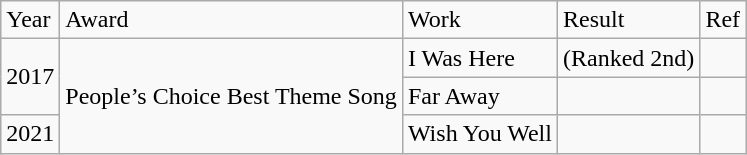<table class="wikitable">
<tr>
<td>Year</td>
<td>Award</td>
<td>Work</td>
<td>Result</td>
<td>Ref</td>
</tr>
<tr>
<td rowspan="2">2017</td>
<td rowspan="3">People’s Choice Best Theme Song</td>
<td>I Was Here</td>
<td> (Ranked 2nd)</td>
<td></td>
</tr>
<tr>
<td>Far Away</td>
<td></td>
<td></td>
</tr>
<tr>
<td>2021</td>
<td>Wish You Well</td>
<td></td>
<td></td>
</tr>
</table>
